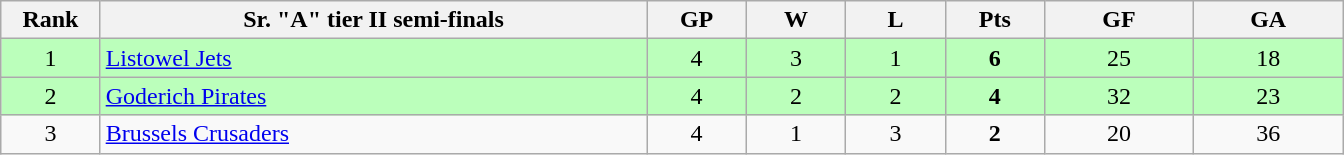<table class="wikitable" style="text-align:center" width:50em">
<tr>
<th bgcolor="#DDDDFF" width="5%">Rank</th>
<th bgcolor="#DDDDFF" width="27.5%">Sr. "A" tier II semi-finals</th>
<th bgcolor="#DDDDFF" width="5%">GP</th>
<th bgcolor="#DDDDFF" width="5%">W</th>
<th bgcolor="#DDDDFF" width="5%">L</th>
<th bgcolor="#DDDDFF" width="5%">Pts</th>
<th bgcolor="#DDDDFF" width="7.5%">GF</th>
<th bgcolor="#DDDDFF" width="7.5%">GA</th>
</tr>
<tr bgcolor="#bbffbb">
<td>1</td>
<td align=left><a href='#'>Listowel Jets</a></td>
<td>4</td>
<td>3</td>
<td>1</td>
<td><strong>6</strong></td>
<td>25</td>
<td>18</td>
</tr>
<tr bgcolor="#bbffbb">
<td>2</td>
<td align=left><a href='#'>Goderich Pirates</a></td>
<td>4</td>
<td>2</td>
<td>2</td>
<td><strong>4</strong></td>
<td>32</td>
<td>23</td>
</tr>
<tr>
<td>3</td>
<td align=left><a href='#'>Brussels Crusaders</a></td>
<td>4</td>
<td>1</td>
<td>3</td>
<td><strong>2</strong></td>
<td>20</td>
<td>36</td>
</tr>
</table>
